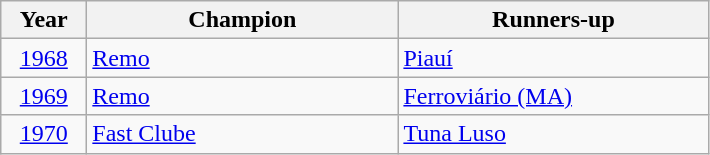<table class="wikitable">
<tr>
<th width=50>Year</th>
<th width=200>Champion</th>
<th width=200>Runners-up</th>
</tr>
<tr>
<td align=center><a href='#'>1968</a></td>
<td> <a href='#'>Remo</a></td>
<td> <a href='#'>Piauí</a></td>
</tr>
<tr>
<td align=center><a href='#'>1969</a></td>
<td> <a href='#'>Remo</a></td>
<td> <a href='#'>Ferroviário (MA)</a></td>
</tr>
<tr>
<td align=center><a href='#'>1970</a></td>
<td> <a href='#'>Fast Clube</a></td>
<td> <a href='#'>Tuna Luso</a></td>
</tr>
</table>
